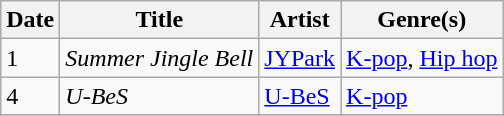<table class="wikitable" style="text-align: left;">
<tr>
<th>Date</th>
<th>Title</th>
<th>Artist</th>
<th>Genre(s)</th>
</tr>
<tr>
<td rowspan="1">1</td>
<td><em>Summer Jingle Bell</em></td>
<td><a href='#'>JYPark</a></td>
<td><a href='#'>K-pop</a>, <a href='#'>Hip hop</a></td>
</tr>
<tr>
<td>4</td>
<td><em>U-BeS</em></td>
<td><a href='#'>U-BeS</a></td>
<td><a href='#'>K-pop</a></td>
</tr>
<tr>
</tr>
</table>
